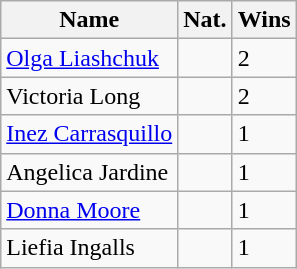<table class="wikitable">
<tr>
<th>Name</th>
<th>Nat.</th>
<th>Wins</th>
</tr>
<tr>
<td><a href='#'>Olga Liashchuk</a></td>
<td></td>
<td>2</td>
</tr>
<tr>
<td>Victoria Long</td>
<td></td>
<td>2</td>
</tr>
<tr>
<td><a href='#'>Inez Carrasquillo</a></td>
<td></td>
<td>1</td>
</tr>
<tr>
<td>Angelica Jardine</td>
<td></td>
<td>1</td>
</tr>
<tr>
<td><a href='#'>Donna Moore</a></td>
<td></td>
<td>1</td>
</tr>
<tr>
<td>Liefia Ingalls</td>
<td></td>
<td>1</td>
</tr>
</table>
